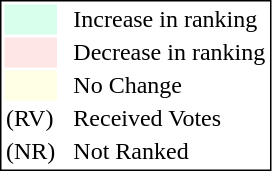<table style="border:1px solid black;">
<tr>
<td style="background:#D8FFEB; width:20px;"></td>
<td> </td>
<td>Increase in ranking</td>
</tr>
<tr>
<td style="background:#FFE6E6; width:20px;"></td>
<td> </td>
<td>Decrease in ranking</td>
</tr>
<tr>
<td style="background:#FFFFE6; width:20px;"></td>
<td> </td>
<td>No Change</td>
</tr>
<tr>
<td>(RV)</td>
<td> </td>
<td>Received Votes</td>
</tr>
<tr>
<td>(NR)</td>
<td> </td>
<td>Not Ranked</td>
</tr>
</table>
